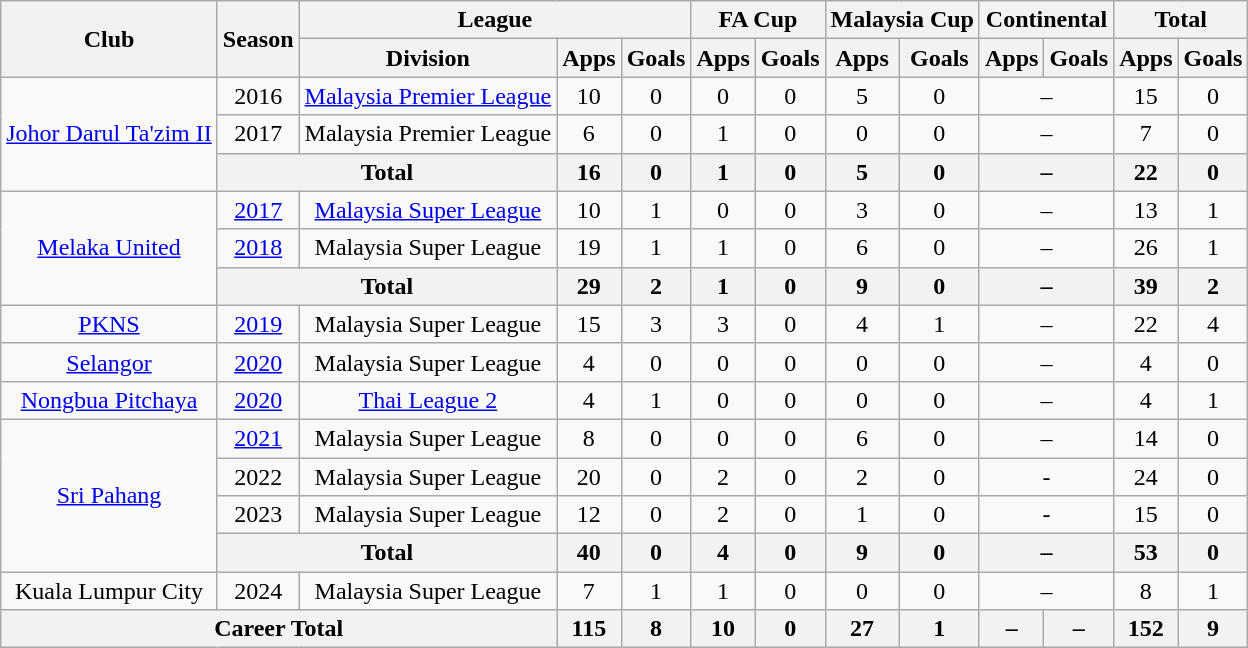<table class=wikitable style="text-align:center">
<tr>
<th rowspan=2>Club</th>
<th rowspan=2>Season</th>
<th colspan=3>League</th>
<th colspan=2>FA Cup</th>
<th colspan=2>Malaysia Cup</th>
<th colspan=2>Continental</th>
<th colspan=2>Total</th>
</tr>
<tr>
<th>Division</th>
<th>Apps</th>
<th>Goals</th>
<th>Apps</th>
<th>Goals</th>
<th>Apps</th>
<th>Goals</th>
<th>Apps</th>
<th>Goals</th>
<th>Apps</th>
<th>Goals</th>
</tr>
<tr>
<td rowspan=3><a href='#'>Johor Darul Ta'zim II</a></td>
<td>2016</td>
<td><a href='#'>Malaysia Premier League</a></td>
<td>10</td>
<td>0</td>
<td>0</td>
<td>0</td>
<td>5</td>
<td>0</td>
<td colspan=2>–</td>
<td>15</td>
<td>0</td>
</tr>
<tr>
<td>2017</td>
<td>Malaysia Premier League</td>
<td>6</td>
<td>0</td>
<td>1</td>
<td>0</td>
<td>0</td>
<td>0</td>
<td colspan=2>–</td>
<td>7</td>
<td>0</td>
</tr>
<tr>
<th colspan="2">Total</th>
<th>16</th>
<th>0</th>
<th>1</th>
<th>0</th>
<th>5</th>
<th>0</th>
<th colspan=2>–</th>
<th>22</th>
<th>0</th>
</tr>
<tr>
<td rowspan=3><a href='#'>Melaka United</a></td>
<td><a href='#'>2017</a></td>
<td><a href='#'>Malaysia Super League</a></td>
<td>10</td>
<td>1</td>
<td>0</td>
<td>0</td>
<td>3</td>
<td>0</td>
<td colspan=2>–</td>
<td>13</td>
<td>1</td>
</tr>
<tr>
<td><a href='#'>2018</a></td>
<td>Malaysia Super League</td>
<td>19</td>
<td>1</td>
<td>1</td>
<td>0</td>
<td>6</td>
<td>0</td>
<td colspan=2>–</td>
<td>26</td>
<td>1</td>
</tr>
<tr>
<th colspan="2">Total</th>
<th>29</th>
<th>2</th>
<th>1</th>
<th>0</th>
<th>9</th>
<th>0</th>
<th colspan=2>–</th>
<th>39</th>
<th>2</th>
</tr>
<tr>
<td><a href='#'>PKNS</a></td>
<td><a href='#'>2019</a></td>
<td>Malaysia Super League</td>
<td>15</td>
<td>3</td>
<td>3</td>
<td>0</td>
<td>4</td>
<td>1</td>
<td colspan=2>–</td>
<td>22</td>
<td>4</td>
</tr>
<tr>
<td><a href='#'>Selangor</a></td>
<td><a href='#'>2020</a></td>
<td>Malaysia Super League</td>
<td>4</td>
<td>0</td>
<td>0</td>
<td>0</td>
<td>0</td>
<td>0</td>
<td colspan=2>–</td>
<td>4</td>
<td>0</td>
</tr>
<tr>
<td><a href='#'>Nongbua Pitchaya</a></td>
<td><a href='#'>2020</a></td>
<td><a href='#'>Thai League 2</a></td>
<td>4</td>
<td>1</td>
<td>0</td>
<td>0</td>
<td>0</td>
<td>0</td>
<td colspan=2>–</td>
<td>4</td>
<td>1</td>
</tr>
<tr>
<td rowspan="4"><a href='#'>Sri Pahang</a></td>
<td><a href='#'>2021</a></td>
<td>Malaysia Super League</td>
<td>8</td>
<td>0</td>
<td>0</td>
<td>0</td>
<td>6</td>
<td>0</td>
<td colspan=2>–</td>
<td>14</td>
<td>0</td>
</tr>
<tr>
<td>2022</td>
<td>Malaysia Super League</td>
<td>20</td>
<td>0</td>
<td>2</td>
<td>0</td>
<td>2</td>
<td>0</td>
<td colspan="2">-</td>
<td>24</td>
<td>0</td>
</tr>
<tr>
<td>2023</td>
<td>Malaysia Super League</td>
<td>12</td>
<td>0</td>
<td>2</td>
<td>0</td>
<td>1</td>
<td>0</td>
<td colspan="2">-</td>
<td>15</td>
<td>0</td>
</tr>
<tr>
<th colspan="2">Total</th>
<th>40</th>
<th>0</th>
<th>4</th>
<th>0</th>
<th>9</th>
<th>0</th>
<th colspan="2">–</th>
<th>53</th>
<th>0</th>
</tr>
<tr>
<td>Kuala Lumpur City</td>
<td>2024</td>
<td>Malaysia Super League</td>
<td>7</td>
<td>1</td>
<td>1</td>
<td>0</td>
<td>0</td>
<td>0</td>
<td colspan="2">–</td>
<td>8</td>
<td>1</td>
</tr>
<tr>
<th colspan="3">Career Total</th>
<th>115</th>
<th>8</th>
<th>10</th>
<th>0</th>
<th>27</th>
<th>1</th>
<th>–</th>
<th>–</th>
<th>152</th>
<th>9</th>
</tr>
</table>
